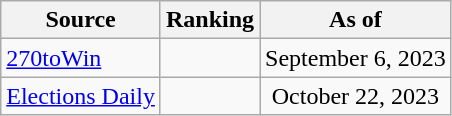<table class="wikitable" style="text-align:center">
<tr>
<th>Source</th>
<th>Ranking</th>
<th>As of</th>
</tr>
<tr>
<td align=left><a href='#'>270toWin</a></td>
<td></td>
<td>September 6, 2023</td>
</tr>
<tr>
<td align=left><a href='#'>Elections Daily</a></td>
<td></td>
<td>October 22, 2023</td>
</tr>
</table>
